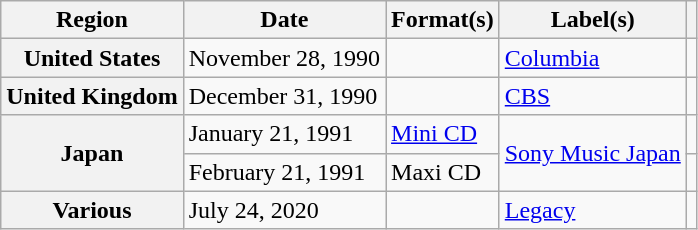<table class="wikitable plainrowheaders">
<tr>
<th scope="col">Region</th>
<th scope="col">Date</th>
<th scope="col">Format(s)</th>
<th scope="col">Label(s)</th>
<th scope="col"></th>
</tr>
<tr>
<th scope="row">United States</th>
<td>November 28, 1990</td>
<td></td>
<td><a href='#'>Columbia</a></td>
<td></td>
</tr>
<tr>
<th scope="row">United Kingdom</th>
<td>December 31, 1990</td>
<td></td>
<td><a href='#'>CBS</a></td>
<td></td>
</tr>
<tr>
<th scope="row" rowspan="2">Japan</th>
<td>January 21, 1991</td>
<td><a href='#'>Mini CD</a></td>
<td rowspan="2"><a href='#'>Sony Music Japan</a></td>
<td></td>
</tr>
<tr>
<td>February 21, 1991</td>
<td>Maxi CD</td>
<td></td>
</tr>
<tr>
<th scope="row">Various</th>
<td>July 24, 2020</td>
<td></td>
<td><a href='#'>Legacy</a></td>
<td></td>
</tr>
</table>
